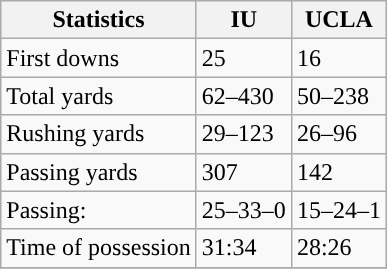<table class="wikitable" style="float: left;">
<tr>
<th>Statistics</th>
<th>IU</th>
<th>UCLA</th>
</tr>
<tr>
<td>First downs</td>
<td>25</td>
<td>16</td>
</tr>
<tr>
<td>Total yards</td>
<td>62–430</td>
<td>50–238</td>
</tr>
<tr>
<td>Rushing yards</td>
<td>29–123</td>
<td>26–96</td>
</tr>
<tr>
<td>Passing yards</td>
<td>307</td>
<td>142</td>
</tr>
<tr>
<td>Passing:</td>
<td>25–33–0</td>
<td>15–24–1</td>
</tr>
<tr>
<td>Time of possession</td>
<td>31:34</td>
<td>28:26</td>
</tr>
<tr>
</tr>
</table>
